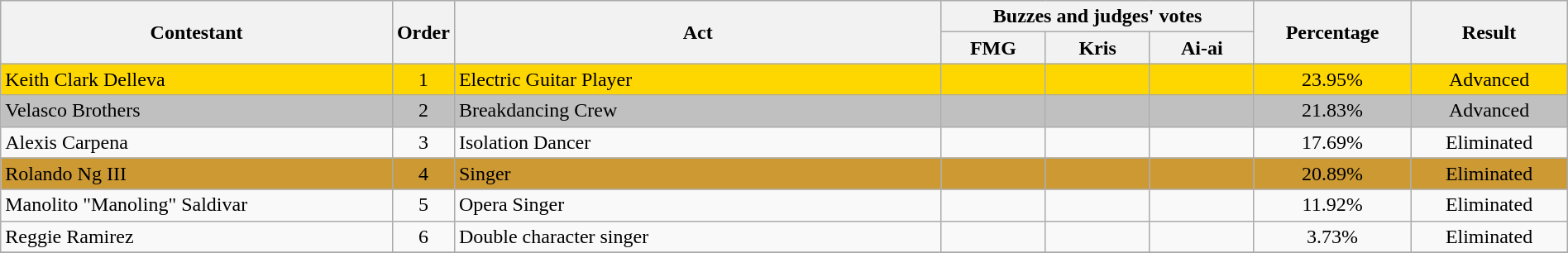<table class="wikitable" style="text-align:center; width:100%;">
<tr>
<th rowspan="2" style="width:25%;">Contestant</th>
<th rowspan="2" style="width:03%;">Order</th>
<th rowspan="2">Act</th>
<th colspan="3" style="width:20%;">Buzzes and judges' votes</th>
<th rowspan="2" style="width:10%;">Percentage</th>
<th rowspan="2" style="width:10%;">Result</th>
</tr>
<tr>
<th style="width:06.66%;">FMG</th>
<th style="width:06.66%;">Kris</th>
<th style="width:06.66%;">Ai-ai</th>
</tr>
<tr bgcolor=gold>
<td scope="row" style="text-align:left;">Keith Clark Delleva</td>
<td>1</td>
<td scope="row" style="text-align:left;">Electric Guitar Player</td>
<td></td>
<td></td>
<td></td>
<td>23.95%</td>
<td>Advanced</td>
</tr>
<tr bgcolor=silver>
<td scope="row" style="text-align:left;">Velasco Brothers</td>
<td>2</td>
<td scope="row" style="text-align:left;">Breakdancing Crew</td>
<td></td>
<td></td>
<td></td>
<td>21.83%</td>
<td>Advanced</td>
</tr>
<tr>
<td scope="row" style="text-align:left;">Alexis Carpena</td>
<td>3</td>
<td scope="row" style="text-align:left;">Isolation Dancer</td>
<td></td>
<td></td>
<td></td>
<td>17.69%</td>
<td>Eliminated</td>
</tr>
<tr bgcolor=#CC9933>
<td scope="row" style="text-align:left;">Rolando Ng III</td>
<td>4</td>
<td scope="row" style="text-align:left;">Singer</td>
<td></td>
<td></td>
<td></td>
<td>20.89%</td>
<td>Eliminated</td>
</tr>
<tr>
<td scope="row" style="text-align:left;">Manolito "Manoling" Saldivar</td>
<td>5</td>
<td scope="row" style="text-align:left;">Opera Singer</td>
<td></td>
<td></td>
<td></td>
<td>11.92%</td>
<td>Eliminated</td>
</tr>
<tr>
<td scope="row" style="text-align:left;">Reggie Ramirez</td>
<td>6</td>
<td scope="row" style="text-align:left;">Double character singer</td>
<td></td>
<td></td>
<td></td>
<td>3.73%</td>
<td>Eliminated</td>
</tr>
<tr>
</tr>
</table>
